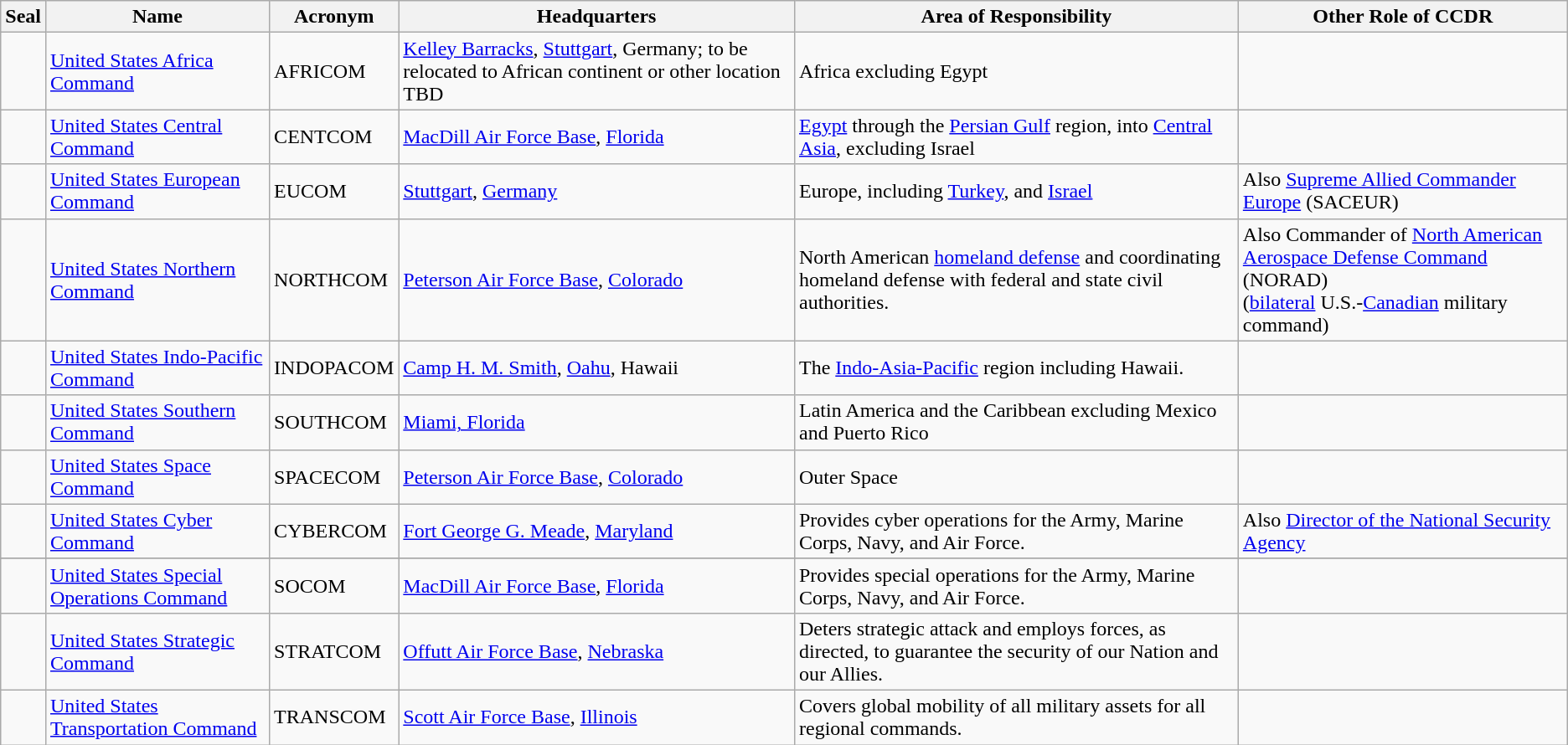<table class="wikitable">
<tr align="wrap">
<th>Seal</th>
<th>Name</th>
<th>Acronym</th>
<th>Headquarters</th>
<th>Area of Responsibility</th>
<th>Other Role of CCDR</th>
</tr>
<tr>
<td></td>
<td><a href='#'>United States Africa Command</a></td>
<td>AFRICOM</td>
<td><a href='#'>Kelley Barracks</a>, <a href='#'>Stuttgart</a>, Germany; to be relocated to African continent or other location TBD</td>
<td>Africa excluding Egypt</td>
<td></td>
</tr>
<tr>
<td></td>
<td><a href='#'>United States Central Command</a></td>
<td>CENTCOM</td>
<td><a href='#'>MacDill Air Force Base</a>, <a href='#'>Florida</a></td>
<td><a href='#'>Egypt</a> through the <a href='#'>Persian Gulf</a> region, into <a href='#'>Central Asia</a>, excluding Israel</td>
<td></td>
</tr>
<tr>
<td></td>
<td><a href='#'>United States European Command</a></td>
<td>EUCOM</td>
<td><a href='#'>Stuttgart</a>, <a href='#'>Germany</a></td>
<td>Europe, including <a href='#'>Turkey</a>, and <a href='#'>Israel</a></td>
<td>Also <a href='#'>Supreme Allied Commander Europe</a> (SACEUR)</td>
</tr>
<tr>
<td></td>
<td><a href='#'>United States Northern Command</a></td>
<td>NORTHCOM</td>
<td><a href='#'>Peterson Air Force Base</a>, <a href='#'>Colorado</a></td>
<td>North American <a href='#'>homeland defense</a> and coordinating homeland defense with federal and state civil authorities.</td>
<td>Also Commander of <a href='#'>North American Aerospace Defense Command</a> (NORAD)<br>(<a href='#'>bilateral</a> U.S.-<a href='#'>Canadian</a> military command)</td>
</tr>
<tr>
<td></td>
<td><a href='#'>United States Indo-Pacific Command</a></td>
<td>INDOPACOM</td>
<td><a href='#'>Camp H. M. Smith</a>, <a href='#'>Oahu</a>, Hawaii</td>
<td>The <a href='#'>Indo-Asia-Pacific</a> region including Hawaii.</td>
<td></td>
</tr>
<tr>
<td></td>
<td><a href='#'>United States Southern Command</a></td>
<td>SOUTHCOM</td>
<td><a href='#'>Miami, Florida</a></td>
<td>Latin America and the Caribbean excluding Mexico and Puerto Rico</td>
<td></td>
</tr>
<tr>
<td></td>
<td><a href='#'>United States Space Command</a></td>
<td>SPACECOM</td>
<td><a href='#'>Peterson Air Force Base</a>, <a href='#'>Colorado</a></td>
<td>Outer Space</td>
<td></td>
</tr>
<tr>
<td></td>
<td><a href='#'>United States Cyber Command</a></td>
<td>CYBERCOM</td>
<td><a href='#'>Fort George G. Meade</a>, <a href='#'>Maryland</a></td>
<td>Provides cyber operations for the Army, Marine Corps, Navy, and Air Force.</td>
<td>Also <a href='#'>Director of the National Security Agency</a></td>
</tr>
<tr>
</tr>
<tr>
<td></td>
<td><a href='#'>United States Special Operations Command</a></td>
<td>SOCOM</td>
<td><a href='#'>MacDill Air Force Base</a>, <a href='#'>Florida</a></td>
<td>Provides special operations for the Army, Marine Corps, Navy, and Air Force.</td>
<td></td>
</tr>
<tr>
<td></td>
<td><a href='#'>United States Strategic Command</a></td>
<td>STRATCOM</td>
<td><a href='#'>Offutt Air Force Base</a>, <a href='#'>Nebraska</a></td>
<td>Deters strategic attack and employs forces, as directed, to guarantee the security of our Nation and our Allies.</td>
<td></td>
</tr>
<tr>
<td></td>
<td><a href='#'>United States Transportation Command</a></td>
<td>TRANSCOM</td>
<td><a href='#'>Scott Air Force Base</a>, <a href='#'>Illinois</a></td>
<td>Covers global mobility of all military assets for all regional commands.</td>
<td></td>
</tr>
</table>
